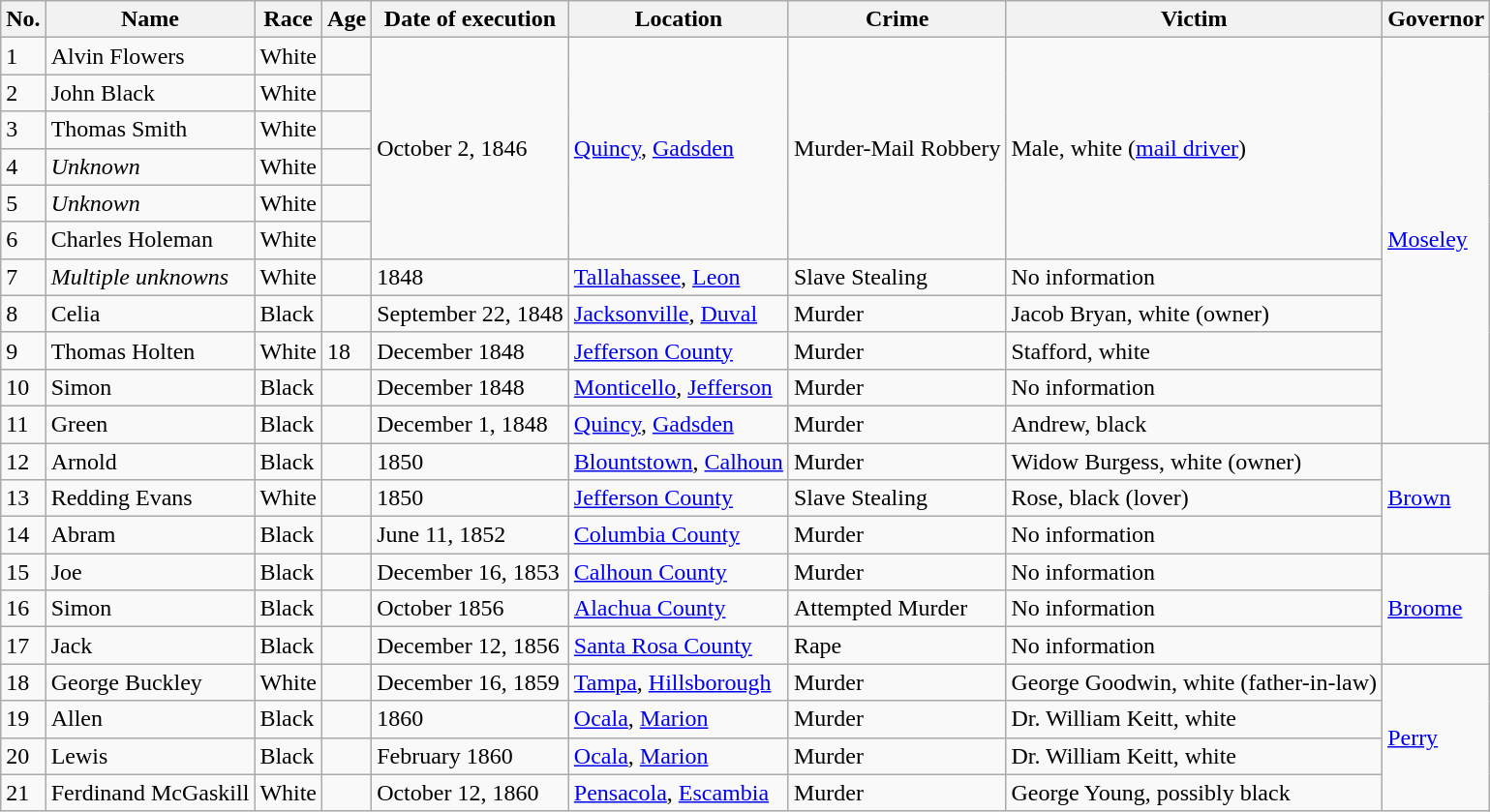<table class="wikitable sortable">
<tr>
<th>No.</th>
<th>Name</th>
<th>Race</th>
<th>Age</th>
<th>Date of execution</th>
<th>Location</th>
<th>Crime</th>
<th>Victim</th>
<th>Governor</th>
</tr>
<tr>
<td>1</td>
<td>Alvin Flowers</td>
<td>White</td>
<td></td>
<td rowspan="6">October 2, 1846</td>
<td rowspan="6"><a href='#'>Quincy</a>, <a href='#'>Gadsden</a></td>
<td rowspan="6">Murder-Mail Robbery</td>
<td rowspan="6">Male, white (<a href='#'>mail driver</a>)</td>
<td rowspan="11"><a href='#'>Moseley</a></td>
</tr>
<tr>
<td>2</td>
<td>John Black</td>
<td>White</td>
<td></td>
</tr>
<tr>
<td>3</td>
<td>Thomas Smith</td>
<td>White</td>
<td></td>
</tr>
<tr>
<td>4</td>
<td><em>Unknown</em></td>
<td>White</td>
<td></td>
</tr>
<tr>
<td>5</td>
<td><em>Unknown</em></td>
<td>White</td>
<td></td>
</tr>
<tr>
<td>6</td>
<td>Charles Holeman</td>
<td>White</td>
<td></td>
</tr>
<tr>
<td>7</td>
<td><em>Multiple unknowns</em></td>
<td>White</td>
<td></td>
<td>1848</td>
<td><a href='#'>Tallahassee</a>, <a href='#'>Leon</a></td>
<td>Slave Stealing</td>
<td>No information</td>
</tr>
<tr>
<td>8</td>
<td>Celia</td>
<td>Black</td>
<td></td>
<td>September 22, 1848</td>
<td><a href='#'>Jacksonville</a>, <a href='#'>Duval</a></td>
<td>Murder</td>
<td>Jacob Bryan, white (owner)</td>
</tr>
<tr>
<td>9</td>
<td>Thomas Holten</td>
<td>White</td>
<td>18</td>
<td>December 1848</td>
<td><a href='#'>Jefferson County</a></td>
<td>Murder</td>
<td>Stafford, white</td>
</tr>
<tr>
<td>10</td>
<td>Simon</td>
<td>Black</td>
<td></td>
<td>December 1848</td>
<td><a href='#'>Monticello</a>, <a href='#'>Jefferson</a></td>
<td>Murder</td>
<td>No information</td>
</tr>
<tr>
<td>11</td>
<td>Green</td>
<td>Black</td>
<td></td>
<td>December 1, 1848</td>
<td><a href='#'>Quincy</a>, <a href='#'>Gadsden</a></td>
<td>Murder</td>
<td>Andrew, black</td>
</tr>
<tr>
<td>12</td>
<td>Arnold</td>
<td>Black</td>
<td></td>
<td>1850</td>
<td><a href='#'>Blountstown</a>, <a href='#'>Calhoun</a></td>
<td>Murder</td>
<td>Widow Burgess, white (owner)</td>
<td rowspan="3"><a href='#'>Brown</a></td>
</tr>
<tr>
<td>13</td>
<td>Redding Evans</td>
<td>White</td>
<td></td>
<td>1850</td>
<td><a href='#'>Jefferson County</a></td>
<td>Slave Stealing</td>
<td>Rose, black (lover)</td>
</tr>
<tr>
<td>14</td>
<td>Abram</td>
<td>Black</td>
<td></td>
<td>June 11, 1852</td>
<td><a href='#'>Columbia County</a></td>
<td>Murder</td>
<td>No information</td>
</tr>
<tr>
<td>15</td>
<td>Joe</td>
<td>Black</td>
<td></td>
<td>December 16, 1853</td>
<td><a href='#'>Calhoun County</a></td>
<td>Murder</td>
<td>No information</td>
<td rowspan="3"><a href='#'>Broome</a></td>
</tr>
<tr>
<td>16</td>
<td>Simon</td>
<td>Black</td>
<td></td>
<td>October 1856</td>
<td><a href='#'>Alachua County</a></td>
<td>Attempted Murder</td>
<td>No information</td>
</tr>
<tr>
<td>17</td>
<td>Jack</td>
<td>Black</td>
<td></td>
<td>December 12, 1856</td>
<td><a href='#'>Santa Rosa County</a></td>
<td>Rape</td>
<td>No information</td>
</tr>
<tr>
<td>18</td>
<td>George Buckley</td>
<td>White</td>
<td></td>
<td>December 16, 1859</td>
<td><a href='#'>Tampa</a>, <a href='#'>Hillsborough</a></td>
<td>Murder</td>
<td>George Goodwin, white (father-in-law)</td>
<td rowspan="4"><a href='#'>Perry</a></td>
</tr>
<tr>
<td>19</td>
<td>Allen</td>
<td>Black</td>
<td></td>
<td>1860</td>
<td><a href='#'>Ocala</a>, <a href='#'>Marion</a></td>
<td>Murder</td>
<td>Dr. William Keitt, white</td>
</tr>
<tr>
<td>20</td>
<td>Lewis</td>
<td>Black</td>
<td></td>
<td>February 1860</td>
<td><a href='#'>Ocala</a>, <a href='#'>Marion</a></td>
<td>Murder</td>
<td>Dr. William Keitt, white</td>
</tr>
<tr>
<td>21</td>
<td>Ferdinand McGaskill</td>
<td>White</td>
<td></td>
<td>October 12, 1860</td>
<td><a href='#'>Pensacola</a>, <a href='#'>Escambia</a></td>
<td>Murder</td>
<td>George Young, possibly black</td>
</tr>
</table>
